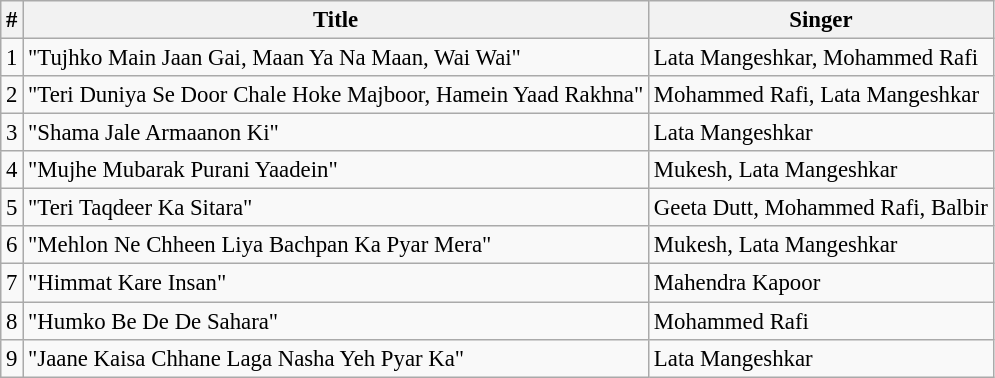<table class="wikitable" style="font-size:95%;">
<tr>
<th>#</th>
<th>Title</th>
<th>Singer</th>
</tr>
<tr>
<td>1</td>
<td>"Tujhko Main Jaan Gai, Maan Ya Na Maan, Wai Wai"</td>
<td>Lata Mangeshkar, Mohammed Rafi</td>
</tr>
<tr>
<td>2</td>
<td>"Teri Duniya Se Door Chale Hoke Majboor, Hamein Yaad Rakhna"</td>
<td>Mohammed Rafi, Lata Mangeshkar</td>
</tr>
<tr>
<td>3</td>
<td>"Shama Jale Armaanon Ki"</td>
<td>Lata Mangeshkar</td>
</tr>
<tr>
<td>4</td>
<td>"Mujhe Mubarak Purani Yaadein"</td>
<td>Mukesh, Lata Mangeshkar</td>
</tr>
<tr>
<td>5</td>
<td>"Teri Taqdeer Ka Sitara"</td>
<td>Geeta Dutt, Mohammed Rafi, Balbir</td>
</tr>
<tr>
<td>6</td>
<td>"Mehlon Ne Chheen Liya Bachpan Ka Pyar Mera"</td>
<td>Mukesh, Lata Mangeshkar</td>
</tr>
<tr>
<td>7</td>
<td>"Himmat Kare Insan"</td>
<td>Mahendra Kapoor</td>
</tr>
<tr>
<td>8</td>
<td>"Humko Be De De Sahara"</td>
<td>Mohammed Rafi</td>
</tr>
<tr>
<td>9</td>
<td>"Jaane Kaisa Chhane Laga Nasha Yeh Pyar Ka"</td>
<td>Lata Mangeshkar</td>
</tr>
</table>
